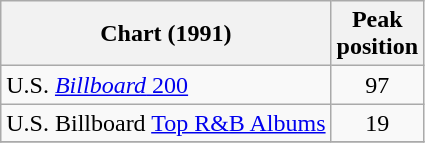<table class="wikitable">
<tr>
<th>Chart (1991)</th>
<th>Peak<br>position</th>
</tr>
<tr>
<td>U.S. <a href='#'><em>Billboard</em> 200</a></td>
<td align="center">97</td>
</tr>
<tr>
<td>U.S. Billboard <a href='#'>Top R&B Albums</a></td>
<td align="center">19</td>
</tr>
<tr>
</tr>
</table>
